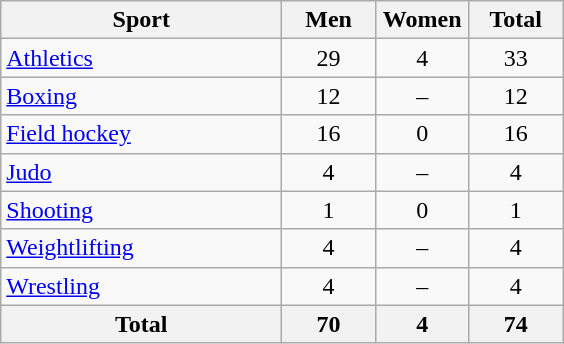<table class="wikitable sortable" style="text-align:center;">
<tr>
<th width=180>Sport</th>
<th width=55>Men</th>
<th width=55>Women</th>
<th width=55>Total</th>
</tr>
<tr>
<td align=left><a href='#'>Athletics</a></td>
<td>29</td>
<td>4</td>
<td>33</td>
</tr>
<tr>
<td align=left><a href='#'>Boxing</a></td>
<td>12</td>
<td>–</td>
<td>12</td>
</tr>
<tr>
<td align=left><a href='#'>Field hockey</a></td>
<td>16</td>
<td>0</td>
<td>16</td>
</tr>
<tr>
<td align=left><a href='#'>Judo</a></td>
<td>4</td>
<td>–</td>
<td>4</td>
</tr>
<tr>
<td align=left><a href='#'>Shooting</a></td>
<td>1</td>
<td>0</td>
<td>1</td>
</tr>
<tr>
<td align=left><a href='#'>Weightlifting</a></td>
<td>4</td>
<td>–</td>
<td>4</td>
</tr>
<tr>
<td align=left><a href='#'>Wrestling</a></td>
<td>4</td>
<td>–</td>
<td>4</td>
</tr>
<tr>
<th>Total</th>
<th>70</th>
<th>4</th>
<th>74</th>
</tr>
</table>
